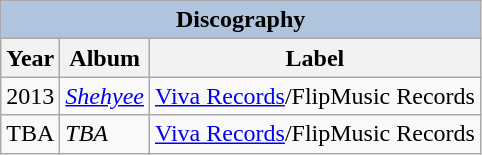<table class="wikitable">
<tr>
<th colspan="4" style="background:LightSteelBlue;">Discography</th>
</tr>
<tr>
<th>Year</th>
<th>Album</th>
<th>Label</th>
</tr>
<tr>
<td>2013</td>
<td><em><a href='#'>Shehyee</a></em></td>
<td><a href='#'>Viva Records</a>/FlipMusic Records</td>
</tr>
<tr>
<td>TBA</td>
<td><em>TBA</em></td>
<td><a href='#'>Viva Records</a>/FlipMusic Records</td>
</tr>
</table>
